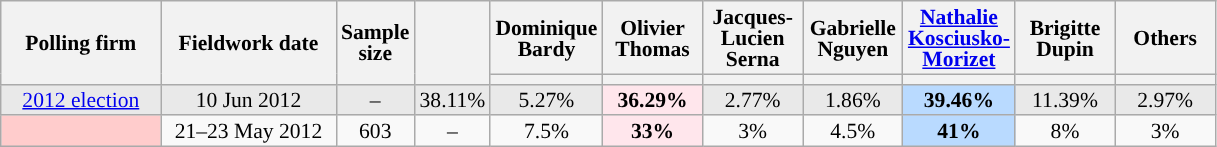<table class="wikitable sortable" style="text-align:center;font-size:90%;line-height:14px;">
<tr style="height:40px;">
<th style="width:100px;" rowspan="2">Polling firm</th>
<th style="width:110px;" rowspan="2">Fieldwork date</th>
<th style="width:35px;" rowspan="2">Sample<br>size</th>
<th style="width:30px;" rowspan="2"></th>
<th class="unsortable" style="width:60px;">Dominique Bardy<br></th>
<th class="unsortable" style="width:60px;">Olivier Thomas<br></th>
<th class="unsortable" style="width:60px;">Jacques-Lucien Serna<br></th>
<th class="unsortable" style="width:60px;">Gabrielle Nguyen<br></th>
<th class="unsortable" style="width:60px;"><a href='#'>Nathalie Kosciusko-Morizet</a><br></th>
<th class="unsortable" style="width:60px;">Brigitte Dupin<br></th>
<th class="unsortable" style="width:60px;">Others</th>
</tr>
<tr>
<th style="background:"></th>
<th style="background:"></th>
<th style="background:"></th>
<th style="background:"></th>
<th style="background:"></th>
<th style="background:"></th>
<th style="background:"></th>
</tr>
<tr style="background:#E9E9E9;">
<td><a href='#'>2012 election</a></td>
<td data-sort-value="2012-06-10">10 Jun 2012</td>
<td>–</td>
<td>38.11%</td>
<td>5.27%</td>
<td style="background:#FFE6EC;"><strong>36.29%</strong></td>
<td>2.77%</td>
<td>1.86%</td>
<td style="background:#B9DAFF;"><strong>39.46%</strong></td>
<td>11.39%</td>
<td>2.97%</td>
</tr>
<tr>
<td style="background:#FFCCCC;"></td>
<td data-sort-value="2012-05-23">21–23 May 2012</td>
<td>603</td>
<td>–</td>
<td>7.5%</td>
<td style="background:#FFE6EC;"><strong>33%</strong></td>
<td>3%</td>
<td>4.5%</td>
<td style="background:#B9DAFF;"><strong>41%</strong></td>
<td>8%</td>
<td>3%</td>
</tr>
</table>
